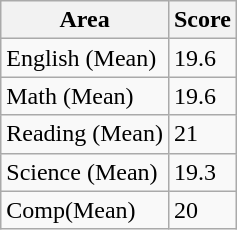<table class="wikitable">
<tr>
<th>Area</th>
<th>Score</th>
</tr>
<tr>
<td>English (Mean)</td>
<td>19.6</td>
</tr>
<tr>
<td>Math (Mean)</td>
<td>19.6</td>
</tr>
<tr>
<td>Reading (Mean)</td>
<td>21</td>
</tr>
<tr>
<td>Science (Mean)</td>
<td>19.3</td>
</tr>
<tr>
<td>Comp(Mean)</td>
<td>20</td>
</tr>
</table>
